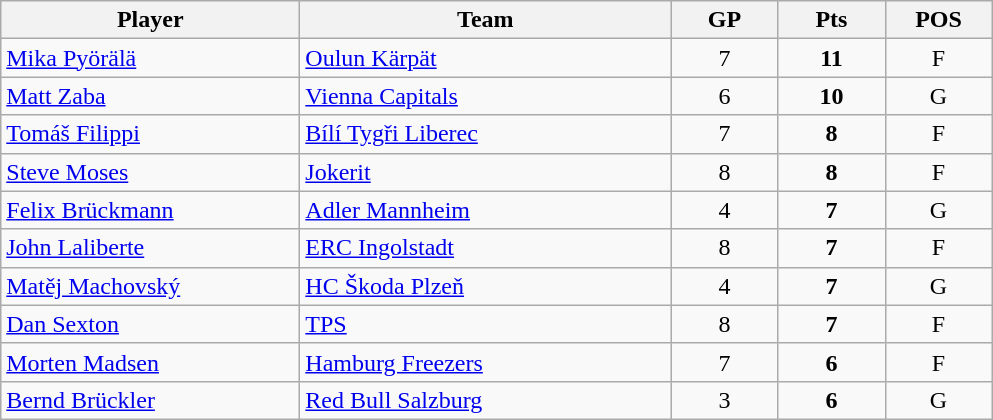<table class="wikitable sortable" style="text-align:center;">
<tr>
<th style="width: 12em;">Player</th>
<th style="width: 15em;">Team</th>
<th style="width: 4em;">GP</th>
<th style="width: 4em;">Pts</th>
<th style="width: 4em;">POS</th>
</tr>
<tr>
<td style="text-align:left;"> <a href='#'>Mika Pyörälä</a></td>
<td style="text-align:left;"> <a href='#'>Oulun Kärpät</a></td>
<td>7</td>
<td><strong>11</strong></td>
<td>F</td>
</tr>
<tr>
<td style="text-align:left;"> <a href='#'>Matt Zaba</a></td>
<td style="text-align:left;"> <a href='#'>Vienna Capitals</a></td>
<td>6</td>
<td><strong>10</strong></td>
<td>G</td>
</tr>
<tr>
<td style="text-align:left;"> <a href='#'>Tomáš Filippi</a></td>
<td style="text-align:left;"> <a href='#'>Bílí Tygři Liberec</a></td>
<td>7</td>
<td><strong>8</strong></td>
<td>F</td>
</tr>
<tr>
<td style="text-align:left;"> <a href='#'>Steve Moses</a></td>
<td style="text-align:left;"> <a href='#'>Jokerit</a></td>
<td>8</td>
<td><strong>8</strong></td>
<td>F</td>
</tr>
<tr>
<td style="text-align:left;"> <a href='#'>Felix Brückmann</a></td>
<td style="text-align:left;"> <a href='#'>Adler Mannheim</a></td>
<td>4</td>
<td><strong>7</strong></td>
<td>G</td>
</tr>
<tr>
<td style="text-align:left;"> <a href='#'>John Laliberte</a></td>
<td style="text-align:left;"> <a href='#'>ERC Ingolstadt</a></td>
<td>8</td>
<td><strong>7</strong></td>
<td>F</td>
</tr>
<tr>
<td style="text-align:left;"> <a href='#'>Matěj Machovský</a></td>
<td style="text-align:left;"> <a href='#'>HC Škoda Plzeň</a></td>
<td>4</td>
<td><strong>7</strong></td>
<td>G</td>
</tr>
<tr>
<td style="text-align:left;"> <a href='#'>Dan Sexton</a></td>
<td style="text-align:left;"> <a href='#'>TPS</a></td>
<td>8</td>
<td><strong>7</strong></td>
<td>F</td>
</tr>
<tr>
<td style="text-align:left;"> <a href='#'>Morten Madsen</a></td>
<td style="text-align:left;"> <a href='#'>Hamburg Freezers</a></td>
<td>7</td>
<td><strong>6</strong></td>
<td>F</td>
</tr>
<tr>
<td style="text-align:left;"> <a href='#'>Bernd Brückler</a></td>
<td style="text-align:left;"> <a href='#'>Red Bull Salzburg</a></td>
<td>3</td>
<td><strong>6</strong></td>
<td>G</td>
</tr>
</table>
